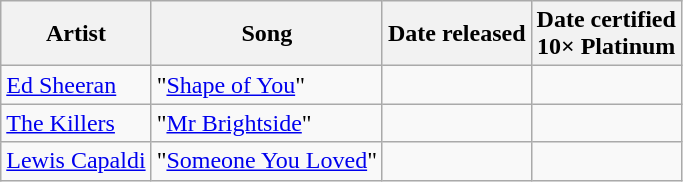<table class="wikitable plainrowheaders sortable">
<tr>
<th scope=col>Artist</th>
<th scope=col>Song</th>
<th scope=col>Date released</th>
<th scope=col>Date certified<br>10× Platinum</th>
</tr>
<tr>
<td><a href='#'>Ed Sheeran</a></td>
<td>"<a href='#'>Shape of You</a>"</td>
<td></td>
<td></td>
</tr>
<tr>
<td><a href='#'>The Killers</a></td>
<td>"<a href='#'>Mr Brightside</a>"</td>
<td></td>
<td></td>
</tr>
<tr>
<td><a href='#'>Lewis Capaldi</a></td>
<td>"<a href='#'>Someone You Loved</a>"</td>
<td></td>
<td></td>
</tr>
</table>
